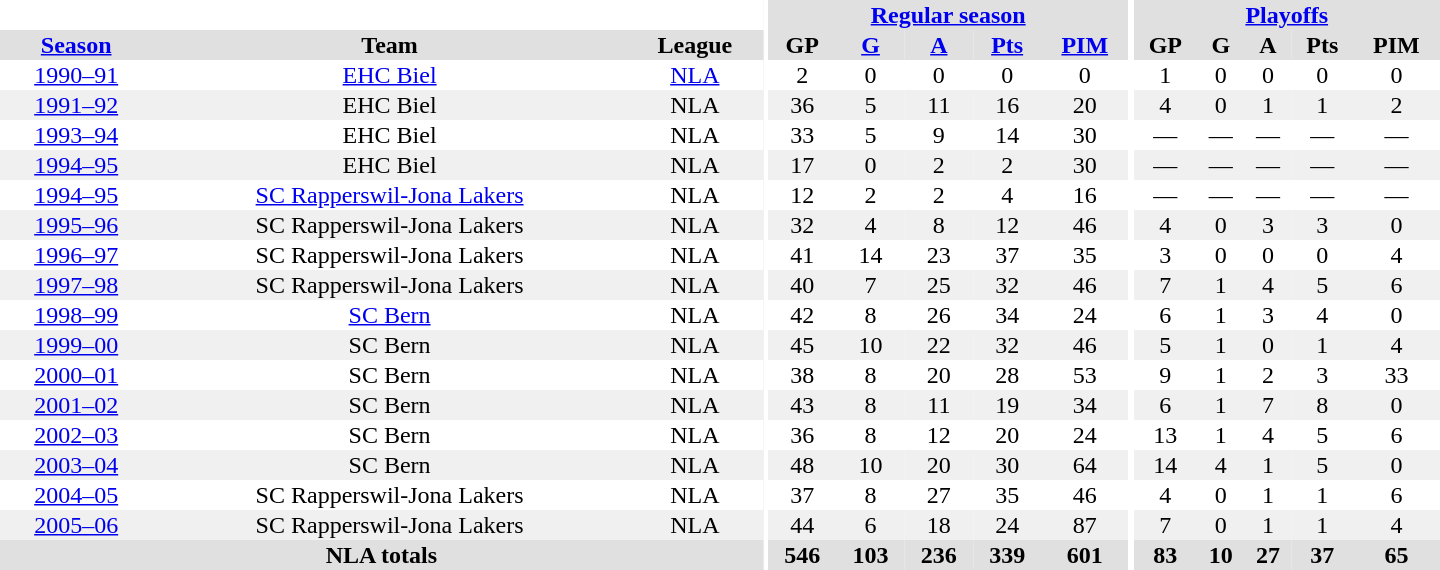<table border="0" cellpadding="1" cellspacing="0" style="text-align:center; width:60em">
<tr bgcolor="#e0e0e0">
<th colspan="3" bgcolor="#ffffff"></th>
<th rowspan="99" bgcolor="#ffffff"></th>
<th colspan="5"><a href='#'>Regular season</a></th>
<th rowspan="99" bgcolor="#ffffff"></th>
<th colspan="5"><a href='#'>Playoffs</a></th>
</tr>
<tr bgcolor="#e0e0e0">
<th><a href='#'>Season</a></th>
<th>Team</th>
<th>League</th>
<th>GP</th>
<th><a href='#'>G</a></th>
<th><a href='#'>A</a></th>
<th><a href='#'>Pts</a></th>
<th><a href='#'>PIM</a></th>
<th>GP</th>
<th>G</th>
<th>A</th>
<th>Pts</th>
<th>PIM</th>
</tr>
<tr>
<td><a href='#'>1990–91</a></td>
<td><a href='#'>EHC Biel</a></td>
<td><a href='#'>NLA</a></td>
<td>2</td>
<td>0</td>
<td>0</td>
<td>0</td>
<td>0</td>
<td>1</td>
<td>0</td>
<td>0</td>
<td>0</td>
<td>0</td>
</tr>
<tr bgcolor="#f0f0f0">
<td><a href='#'>1991–92</a></td>
<td>EHC Biel</td>
<td>NLA</td>
<td>36</td>
<td>5</td>
<td>11</td>
<td>16</td>
<td>20</td>
<td>4</td>
<td>0</td>
<td>1</td>
<td>1</td>
<td>2</td>
</tr>
<tr>
<td><a href='#'>1993–94</a></td>
<td>EHC Biel</td>
<td>NLA</td>
<td>33</td>
<td>5</td>
<td>9</td>
<td>14</td>
<td>30</td>
<td>—</td>
<td>—</td>
<td>—</td>
<td>—</td>
<td>—</td>
</tr>
<tr bgcolor="#f0f0f0">
<td><a href='#'>1994–95</a></td>
<td>EHC Biel</td>
<td>NLA</td>
<td>17</td>
<td>0</td>
<td>2</td>
<td>2</td>
<td>30</td>
<td>—</td>
<td>—</td>
<td>—</td>
<td>—</td>
<td>—</td>
</tr>
<tr>
<td><a href='#'>1994–95</a></td>
<td><a href='#'>SC Rapperswil-Jona Lakers</a></td>
<td>NLA</td>
<td>12</td>
<td>2</td>
<td>2</td>
<td>4</td>
<td>16</td>
<td>—</td>
<td>—</td>
<td>—</td>
<td>—</td>
<td>—</td>
</tr>
<tr bgcolor="#f0f0f0">
<td><a href='#'>1995–96</a></td>
<td>SC Rapperswil-Jona Lakers</td>
<td>NLA</td>
<td>32</td>
<td>4</td>
<td>8</td>
<td>12</td>
<td>46</td>
<td>4</td>
<td>0</td>
<td>3</td>
<td>3</td>
<td>0</td>
</tr>
<tr>
<td><a href='#'>1996–97</a></td>
<td>SC Rapperswil-Jona Lakers</td>
<td>NLA</td>
<td>41</td>
<td>14</td>
<td>23</td>
<td>37</td>
<td>35</td>
<td>3</td>
<td>0</td>
<td>0</td>
<td>0</td>
<td>4</td>
</tr>
<tr bgcolor="#f0f0f0">
<td><a href='#'>1997–98</a></td>
<td>SC Rapperswil-Jona Lakers</td>
<td>NLA</td>
<td>40</td>
<td>7</td>
<td>25</td>
<td>32</td>
<td>46</td>
<td>7</td>
<td>1</td>
<td>4</td>
<td>5</td>
<td>6</td>
</tr>
<tr>
<td><a href='#'>1998–99</a></td>
<td><a href='#'>SC Bern</a></td>
<td>NLA</td>
<td>42</td>
<td>8</td>
<td>26</td>
<td>34</td>
<td>24</td>
<td>6</td>
<td>1</td>
<td>3</td>
<td>4</td>
<td>0</td>
</tr>
<tr bgcolor="#f0f0f0">
<td><a href='#'>1999–00</a></td>
<td>SC Bern</td>
<td>NLA</td>
<td>45</td>
<td>10</td>
<td>22</td>
<td>32</td>
<td>46</td>
<td>5</td>
<td>1</td>
<td>0</td>
<td>1</td>
<td>4</td>
</tr>
<tr>
<td><a href='#'>2000–01</a></td>
<td>SC Bern</td>
<td>NLA</td>
<td>38</td>
<td>8</td>
<td>20</td>
<td>28</td>
<td>53</td>
<td>9</td>
<td>1</td>
<td>2</td>
<td>3</td>
<td>33</td>
</tr>
<tr bgcolor="#f0f0f0">
<td><a href='#'>2001–02</a></td>
<td>SC Bern</td>
<td>NLA</td>
<td>43</td>
<td>8</td>
<td>11</td>
<td>19</td>
<td>34</td>
<td>6</td>
<td>1</td>
<td>7</td>
<td>8</td>
<td>0</td>
</tr>
<tr>
<td><a href='#'>2002–03</a></td>
<td>SC Bern</td>
<td>NLA</td>
<td>36</td>
<td>8</td>
<td>12</td>
<td>20</td>
<td>24</td>
<td>13</td>
<td>1</td>
<td>4</td>
<td>5</td>
<td>6</td>
</tr>
<tr bgcolor="#f0f0f0">
<td><a href='#'>2003–04</a></td>
<td>SC Bern</td>
<td>NLA</td>
<td>48</td>
<td>10</td>
<td>20</td>
<td>30</td>
<td>64</td>
<td>14</td>
<td>4</td>
<td>1</td>
<td>5</td>
<td>0</td>
</tr>
<tr>
<td><a href='#'>2004–05</a></td>
<td>SC Rapperswil-Jona Lakers</td>
<td>NLA</td>
<td>37</td>
<td>8</td>
<td>27</td>
<td>35</td>
<td>46</td>
<td>4</td>
<td>0</td>
<td>1</td>
<td>1</td>
<td>6</td>
</tr>
<tr bgcolor="#f0f0f0">
<td><a href='#'>2005–06</a></td>
<td>SC Rapperswil-Jona Lakers</td>
<td>NLA</td>
<td>44</td>
<td>6</td>
<td>18</td>
<td>24</td>
<td>87</td>
<td>7</td>
<td>0</td>
<td>1</td>
<td>1</td>
<td>4</td>
</tr>
<tr>
</tr>
<tr ALIGN="center" bgcolor="#e0e0e0">
<th colspan="3">NLA totals</th>
<th ALIGN="center">546</th>
<th ALIGN="center">103</th>
<th ALIGN="center">236</th>
<th ALIGN="center">339</th>
<th ALIGN="center">601</th>
<th ALIGN="center">83</th>
<th ALIGN="center">10</th>
<th ALIGN="center">27</th>
<th ALIGN="center">37</th>
<th ALIGN="center">65</th>
</tr>
</table>
